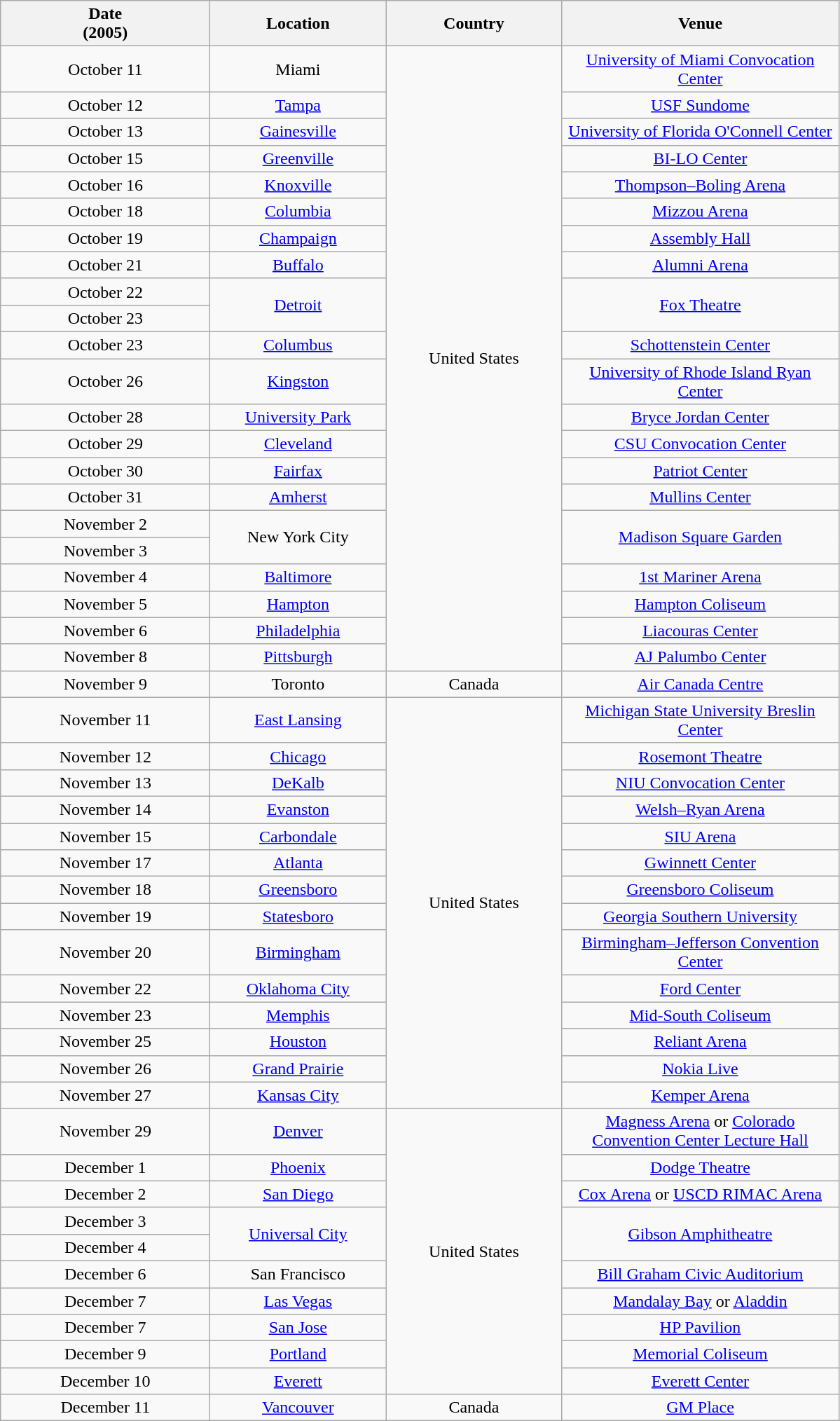<table class="wikitable plainrowheaders" style="text-align:center;">
<tr>
<th scope="col" style="width:12em;">Date<br>(2005)</th>
<th scope="col" style="width:10em;">Location</th>
<th scope="col" style="width:10em;">Country</th>
<th scope="col" style="width:16em;">Venue</th>
</tr>
<tr>
<td>October 11</td>
<td>Miami</td>
<td rowspan="22">United States</td>
<td><a href='#'>University of Miami Convocation Center</a></td>
</tr>
<tr>
<td>October 12</td>
<td><a href='#'>Tampa</a></td>
<td><a href='#'>USF Sundome</a></td>
</tr>
<tr>
<td>October 13</td>
<td><a href='#'>Gainesville</a></td>
<td><a href='#'>University of Florida O'Connell Center</a></td>
</tr>
<tr>
<td>October 15</td>
<td><a href='#'>Greenville</a></td>
<td><a href='#'>BI-LO Center</a></td>
</tr>
<tr>
<td>October 16</td>
<td><a href='#'>Knoxville</a></td>
<td><a href='#'>Thompson–Boling Arena</a></td>
</tr>
<tr>
<td>October 18</td>
<td><a href='#'>Columbia</a></td>
<td><a href='#'>Mizzou Arena</a></td>
</tr>
<tr>
<td>October 19</td>
<td><a href='#'>Champaign</a></td>
<td><a href='#'>Assembly Hall</a></td>
</tr>
<tr>
<td>October 21</td>
<td><a href='#'>Buffalo</a></td>
<td><a href='#'>Alumni Arena</a></td>
</tr>
<tr>
<td>October 22</td>
<td rowspan="2"><a href='#'>Detroit</a></td>
<td rowspan="2"><a href='#'>Fox Theatre</a></td>
</tr>
<tr>
<td>October 23</td>
</tr>
<tr>
<td>October 23</td>
<td><a href='#'>Columbus</a></td>
<td><a href='#'>Schottenstein Center</a></td>
</tr>
<tr>
<td>October 26</td>
<td><a href='#'>Kingston</a></td>
<td><a href='#'>University of Rhode Island Ryan Center</a></td>
</tr>
<tr>
<td>October 28</td>
<td><a href='#'>University Park</a></td>
<td><a href='#'>Bryce Jordan Center</a></td>
</tr>
<tr>
<td>October 29</td>
<td><a href='#'>Cleveland</a></td>
<td><a href='#'>CSU Convocation Center</a></td>
</tr>
<tr>
<td>October 30</td>
<td><a href='#'>Fairfax</a></td>
<td><a href='#'>Patriot Center</a></td>
</tr>
<tr>
<td>October 31</td>
<td><a href='#'>Amherst</a></td>
<td><a href='#'>Mullins Center</a></td>
</tr>
<tr>
<td>November 2</td>
<td rowspan="2">New York City</td>
<td rowspan="2"><a href='#'>Madison Square Garden</a></td>
</tr>
<tr>
<td>November 3</td>
</tr>
<tr>
<td>November 4</td>
<td><a href='#'>Baltimore</a></td>
<td><a href='#'>1st Mariner Arena</a></td>
</tr>
<tr>
<td>November 5</td>
<td><a href='#'>Hampton</a></td>
<td><a href='#'>Hampton Coliseum</a></td>
</tr>
<tr>
<td>November 6</td>
<td><a href='#'>Philadelphia</a></td>
<td><a href='#'>Liacouras Center</a></td>
</tr>
<tr>
<td>November 8</td>
<td><a href='#'>Pittsburgh</a></td>
<td><a href='#'>AJ Palumbo Center</a></td>
</tr>
<tr>
<td>November 9</td>
<td>Toronto</td>
<td>Canada</td>
<td><a href='#'>Air Canada Centre</a></td>
</tr>
<tr>
<td>November 11</td>
<td><a href='#'>East Lansing</a></td>
<td rowspan="14">United States</td>
<td><a href='#'>Michigan State University Breslin Center</a></td>
</tr>
<tr>
<td>November 12</td>
<td><a href='#'>Chicago</a></td>
<td><a href='#'>Rosemont Theatre</a></td>
</tr>
<tr>
<td>November 13</td>
<td><a href='#'>DeKalb</a></td>
<td><a href='#'>NIU Convocation Center</a></td>
</tr>
<tr>
<td>November 14</td>
<td><a href='#'>Evanston</a></td>
<td><a href='#'>Welsh–Ryan Arena</a></td>
</tr>
<tr>
<td>November 15</td>
<td><a href='#'>Carbondale</a></td>
<td><a href='#'>SIU Arena</a></td>
</tr>
<tr>
<td>November 17</td>
<td><a href='#'>Atlanta</a></td>
<td><a href='#'>Gwinnett Center</a></td>
</tr>
<tr>
<td>November 18</td>
<td><a href='#'>Greensboro</a></td>
<td><a href='#'>Greensboro Coliseum</a></td>
</tr>
<tr>
<td>November 19</td>
<td><a href='#'>Statesboro</a></td>
<td><a href='#'>Georgia Southern University</a></td>
</tr>
<tr>
<td>November 20</td>
<td><a href='#'>Birmingham</a></td>
<td><a href='#'>Birmingham–Jefferson Convention Center</a></td>
</tr>
<tr>
<td>November 22</td>
<td><a href='#'>Oklahoma City</a></td>
<td><a href='#'>Ford Center</a></td>
</tr>
<tr>
<td>November 23</td>
<td><a href='#'>Memphis</a></td>
<td><a href='#'>Mid-South Coliseum</a></td>
</tr>
<tr>
<td>November 25</td>
<td><a href='#'>Houston</a></td>
<td><a href='#'>Reliant Arena</a></td>
</tr>
<tr>
<td>November 26</td>
<td><a href='#'>Grand Prairie</a></td>
<td><a href='#'>Nokia Live</a></td>
</tr>
<tr>
<td>November 27</td>
<td><a href='#'>Kansas City</a></td>
<td><a href='#'>Kemper Arena</a></td>
</tr>
<tr>
<td>November 29</td>
<td><a href='#'>Denver</a></td>
<td rowspan="10">United States</td>
<td><a href='#'>Magness Arena</a> or <a href='#'>Colorado Convention Center Lecture Hall</a></td>
</tr>
<tr>
<td>December 1</td>
<td><a href='#'>Phoenix</a></td>
<td><a href='#'>Dodge Theatre</a></td>
</tr>
<tr>
<td>December 2</td>
<td><a href='#'>San Diego</a></td>
<td><a href='#'>Cox Arena</a> or <a href='#'>USCD RIMAC Arena</a></td>
</tr>
<tr>
<td>December 3</td>
<td rowspan="2"><a href='#'>Universal City</a></td>
<td rowspan="2"><a href='#'>Gibson Amphitheatre</a></td>
</tr>
<tr>
<td>December 4</td>
</tr>
<tr>
<td>December 6</td>
<td>San Francisco</td>
<td><a href='#'>Bill Graham Civic Auditorium</a></td>
</tr>
<tr>
<td>December 7</td>
<td><a href='#'>Las Vegas</a></td>
<td><a href='#'>Mandalay Bay</a> or <a href='#'>Aladdin</a></td>
</tr>
<tr>
<td>December 7</td>
<td><a href='#'>San Jose</a></td>
<td><a href='#'>HP Pavilion</a></td>
</tr>
<tr>
<td>December 9</td>
<td><a href='#'>Portland</a></td>
<td><a href='#'>Memorial Coliseum</a></td>
</tr>
<tr>
<td>December 10</td>
<td><a href='#'>Everett</a></td>
<td><a href='#'>Everett Center</a></td>
</tr>
<tr>
<td>December 11</td>
<td><a href='#'>Vancouver</a></td>
<td>Canada</td>
<td><a href='#'>GM Place</a></td>
</tr>
</table>
